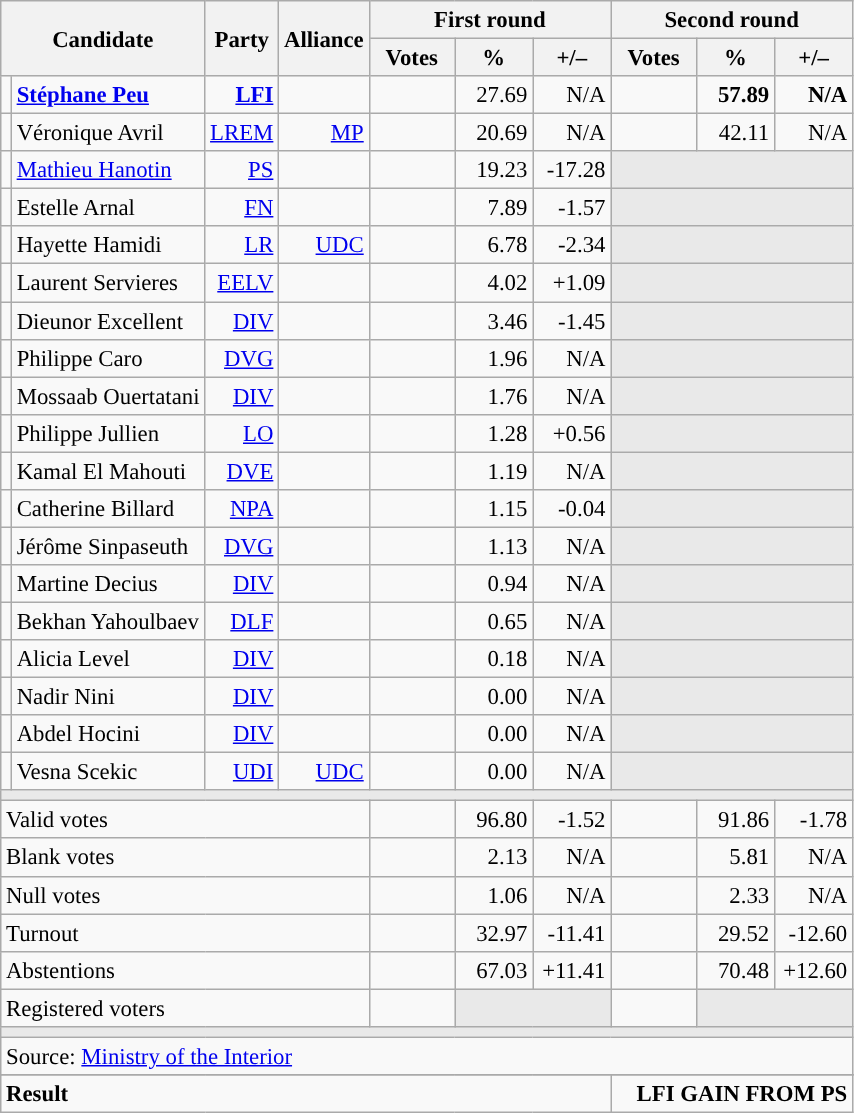<table class="wikitable" style="text-align:right;font-size:95%;">
<tr>
<th rowspan="2" colspan="2">Candidate</th>
<th rowspan="2">Party</th>
<th rowspan="2">Alliance</th>
<th colspan="3">First round</th>
<th colspan="3">Second round</th>
</tr>
<tr>
<th style="width:50px;">Votes</th>
<th style="width:45px;">%</th>
<th style="width:45px;">+/–</th>
<th style="width:50px;">Votes</th>
<th style="width:45px;">%</th>
<th style="width:45px;">+/–</th>
</tr>
<tr>
<td style="color:inherit;background:"></td>
<td style="text-align:left;"><strong><a href='#'>Stéphane Peu</a></strong></td>
<td><a href='#'><strong>LFI</strong></a> </td>
<td></td>
<td></td>
<td>27.69</td>
<td>N/A</td>
<td><strong></strong></td>
<td><strong>57.89</strong></td>
<td><strong>N/A</strong></td>
</tr>
<tr>
<td style="color:inherit;background:"></td>
<td style="text-align:left;">Véronique Avril</td>
<td><a href='#'>LREM</a> </td>
<td><a href='#'>MP</a> </td>
<td></td>
<td>20.69</td>
<td>N/A</td>
<td></td>
<td>42.11</td>
<td>N/A</td>
</tr>
<tr>
<td style="color:inherit;background:"></td>
<td style="text-align:left;"><a href='#'>Mathieu Hanotin</a></td>
<td><a href='#'>PS</a></td>
<td></td>
<td></td>
<td>19.23</td>
<td>-17.28</td>
<td colspan="3" style="background:#E9E9E9;"></td>
</tr>
<tr>
<td style="color:inherit;background:"></td>
<td style="text-align:left;">Estelle Arnal</td>
<td><a href='#'>FN</a></td>
<td></td>
<td></td>
<td>7.89</td>
<td>-1.57</td>
<td colspan="3" style="background:#E9E9E9;"></td>
</tr>
<tr>
<td style="color:inherit;background:"></td>
<td style="text-align:left;">Hayette Hamidi</td>
<td><a href='#'>LR</a></td>
<td><a href='#'>UDC</a></td>
<td></td>
<td>6.78</td>
<td>-2.34</td>
<td colspan="3" style="background:#E9E9E9;"></td>
</tr>
<tr>
<td style="color:inherit;background:"></td>
<td style="text-align:left;">Laurent Servieres</td>
<td><a href='#'>EELV</a></td>
<td></td>
<td></td>
<td>4.02</td>
<td>+1.09</td>
<td colspan="3" style="background:#E9E9E9;"></td>
</tr>
<tr>
<td style="color:inherit;background:"></td>
<td style="text-align:left;">Dieunor Excellent</td>
<td><a href='#'>DIV</a></td>
<td></td>
<td></td>
<td>3.46</td>
<td>-1.45</td>
<td colspan="3" style="background:#E9E9E9;"></td>
</tr>
<tr>
<td style="color:inherit;background:"></td>
<td style="text-align:left;">Philippe Caro</td>
<td><a href='#'>DVG</a></td>
<td></td>
<td></td>
<td>1.96</td>
<td>N/A</td>
<td colspan="3" style="background:#E9E9E9;"></td>
</tr>
<tr>
<td style="color:inherit;background:"></td>
<td style="text-align:left;">Mossaab Ouertatani</td>
<td><a href='#'>DIV</a></td>
<td></td>
<td></td>
<td>1.76</td>
<td>N/A</td>
<td colspan="3" style="background:#E9E9E9;"></td>
</tr>
<tr>
<td style="color:inherit;background:"></td>
<td style="text-align:left;">Philippe Jullien</td>
<td><a href='#'>LO</a></td>
<td></td>
<td></td>
<td>1.28</td>
<td>+0.56</td>
<td colspan="3" style="background:#E9E9E9;"></td>
</tr>
<tr>
<td style="color:inherit;background:"></td>
<td style="text-align:left;">Kamal El Mahouti</td>
<td><a href='#'>DVE</a></td>
<td></td>
<td></td>
<td>1.19</td>
<td>N/A</td>
<td colspan="3" style="background:#E9E9E9;"></td>
</tr>
<tr>
<td style="color:inherit;background:"></td>
<td style="text-align:left;">Catherine Billard</td>
<td><a href='#'>NPA</a></td>
<td></td>
<td></td>
<td>1.15</td>
<td>-0.04</td>
<td colspan="3" style="background:#E9E9E9;"></td>
</tr>
<tr>
<td style="color:inherit;background:"></td>
<td style="text-align:left;">Jérôme Sinpaseuth</td>
<td><a href='#'>DVG</a></td>
<td></td>
<td></td>
<td>1.13</td>
<td>N/A</td>
<td colspan="3" style="background:#E9E9E9;"></td>
</tr>
<tr>
<td style="color:inherit;background:"></td>
<td style="text-align:left;">Martine Decius</td>
<td><a href='#'>DIV</a></td>
<td></td>
<td></td>
<td>0.94</td>
<td>N/A</td>
<td colspan="3" style="background:#E9E9E9;"></td>
</tr>
<tr>
<td style="color:inherit;background:"></td>
<td style="text-align:left;">Bekhan Yahoulbaev</td>
<td><a href='#'>DLF</a></td>
<td></td>
<td></td>
<td>0.65</td>
<td>N/A</td>
<td colspan="3" style="background:#E9E9E9;"></td>
</tr>
<tr>
<td style="color:inherit;background:"></td>
<td style="text-align:left;">Alicia Level</td>
<td><a href='#'>DIV</a></td>
<td></td>
<td></td>
<td>0.18</td>
<td>N/A</td>
<td colspan="3" style="background:#E9E9E9;"></td>
</tr>
<tr>
<td style="color:inherit;background:"></td>
<td style="text-align:left;">Nadir Nini</td>
<td><a href='#'>DIV</a></td>
<td></td>
<td></td>
<td>0.00</td>
<td>N/A</td>
<td colspan="3" style="background:#E9E9E9;"></td>
</tr>
<tr>
<td style="color:inherit;background:"></td>
<td style="text-align:left;">Abdel Hocini</td>
<td><a href='#'>DIV</a></td>
<td></td>
<td></td>
<td>0.00</td>
<td>N/A</td>
<td colspan="3" style="background:#E9E9E9;"></td>
</tr>
<tr>
<td style="color:inherit;background:"></td>
<td style="text-align:left;">Vesna Scekic</td>
<td><a href='#'>UDI</a></td>
<td><a href='#'>UDC</a></td>
<td></td>
<td>0.00</td>
<td>N/A</td>
<td colspan="3" style="background:#E9E9E9;"></td>
</tr>
<tr>
<td colspan="10" style="background:#E9E9E9;"></td>
</tr>
<tr>
<td colspan="4" style="text-align:left;">Valid votes</td>
<td></td>
<td>96.80</td>
<td>-1.52</td>
<td></td>
<td>91.86</td>
<td>-1.78</td>
</tr>
<tr>
<td colspan="4" style="text-align:left;">Blank votes</td>
<td></td>
<td>2.13</td>
<td>N/A</td>
<td></td>
<td>5.81</td>
<td>N/A</td>
</tr>
<tr>
<td colspan="4" style="text-align:left;">Null votes</td>
<td></td>
<td>1.06</td>
<td>N/A</td>
<td></td>
<td>2.33</td>
<td>N/A</td>
</tr>
<tr>
<td colspan="4" style="text-align:left;">Turnout</td>
<td></td>
<td>32.97</td>
<td>-11.41</td>
<td></td>
<td>29.52</td>
<td>-12.60</td>
</tr>
<tr>
<td colspan="4" style="text-align:left;">Abstentions</td>
<td></td>
<td>67.03</td>
<td>+11.41</td>
<td></td>
<td>70.48</td>
<td>+12.60</td>
</tr>
<tr>
<td colspan="4" style="text-align:left;">Registered voters</td>
<td></td>
<td colspan="2" style="background:#E9E9E9;"></td>
<td></td>
<td colspan="2" style="background:#E9E9E9;"></td>
</tr>
<tr>
<td colspan="10" style="background:#E9E9E9;"></td>
</tr>
<tr>
<td colspan="10" style="text-align:left;">Source: <a href='#'>Ministry of the Interior</a></td>
</tr>
<tr>
</tr>
<tr style="font-weight:bold">
<td colspan="7" style="text-align:left;">Result</td>
<td colspan="7" style="background-color:">LFI GAIN FROM PS</td>
</tr>
</table>
